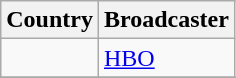<table class="wikitable">
<tr>
<th align=center>Country</th>
<th align=center>Broadcaster</th>
</tr>
<tr>
<td></td>
<td><a href='#'>HBO</a></td>
</tr>
<tr>
</tr>
</table>
